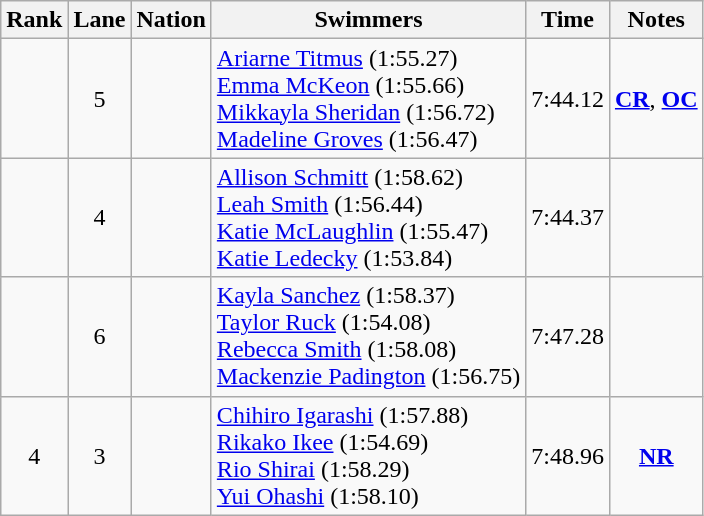<table class="wikitable sortable" style="text-align:center">
<tr>
<th>Rank</th>
<th>Lane</th>
<th>Nation</th>
<th>Swimmers</th>
<th>Time</th>
<th>Notes</th>
</tr>
<tr>
<td></td>
<td>5</td>
<td align=left></td>
<td align=left><a href='#'>Ariarne Titmus</a> (1:55.27)<br><a href='#'>Emma McKeon</a> (1:55.66)<br><a href='#'>Mikkayla Sheridan</a> (1:56.72)<br><a href='#'>Madeline Groves</a> (1:56.47)</td>
<td>7:44.12</td>
<td><strong><a href='#'>CR</a></strong>, <strong><a href='#'>OC</a></strong></td>
</tr>
<tr>
<td></td>
<td>4</td>
<td align=left></td>
<td align=left><a href='#'>Allison Schmitt</a> (1:58.62)<br><a href='#'>Leah Smith</a> (1:56.44)<br><a href='#'>Katie McLaughlin</a> (1:55.47)<br><a href='#'>Katie Ledecky</a> (1:53.84)</td>
<td>7:44.37</td>
<td></td>
</tr>
<tr>
<td></td>
<td>6</td>
<td align=left></td>
<td align=left><a href='#'>Kayla Sanchez</a> (1:58.37)<br><a href='#'>Taylor Ruck</a> (1:54.08)<br><a href='#'>Rebecca Smith</a> (1:58.08)<br><a href='#'>Mackenzie Padington</a> (1:56.75)</td>
<td>7:47.28</td>
<td></td>
</tr>
<tr>
<td>4</td>
<td>3</td>
<td align=left></td>
<td align=left><a href='#'>Chihiro Igarashi</a> (1:57.88)<br><a href='#'>Rikako Ikee</a> (1:54.69)<br><a href='#'>Rio Shirai</a> (1:58.29)<br><a href='#'>Yui Ohashi</a> (1:58.10)</td>
<td>7:48.96</td>
<td><strong><a href='#'>NR</a></strong></td>
</tr>
</table>
